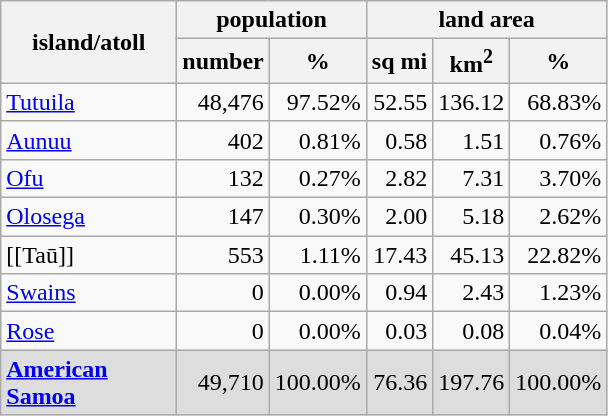<table class="wikitable sortable" style="text-align:right;">
<tr>
<th rowspan=2 width=110em>island/atoll</th>
<th colspan=2>population</th>
<th colspan=3>land area</th>
</tr>
<tr>
<th>number</th>
<th width=40em>%</th>
<th>sq mi</th>
<th>km<sup>2</sup></th>
<th width=40em>%</th>
</tr>
<tr>
<td align=left><a href='#'>Tutuila</a></td>
<td>48,476</td>
<td>97.52%</td>
<td>52.55</td>
<td>136.12</td>
<td>68.83%</td>
</tr>
<tr>
<td align=left><a href='#'>Aunuu</a></td>
<td>402</td>
<td>0.81%</td>
<td>0.58</td>
<td>1.51</td>
<td>0.76%</td>
</tr>
<tr>
<td align=left><a href='#'>Ofu</a></td>
<td>132</td>
<td>0.27%</td>
<td>2.82</td>
<td>7.31</td>
<td>3.70%</td>
</tr>
<tr>
<td align=left><a href='#'>Olosega</a></td>
<td>147</td>
<td>0.30%</td>
<td>2.00</td>
<td>5.18</td>
<td>2.62%</td>
</tr>
<tr>
<td align=left>[[Taū]]</td>
<td>553</td>
<td>1.11%</td>
<td>17.43</td>
<td>45.13</td>
<td>22.82%</td>
</tr>
<tr>
<td align=left><a href='#'>Swains</a></td>
<td>0</td>
<td>0.00%</td>
<td>0.94</td>
<td>2.43</td>
<td>1.23%</td>
</tr>
<tr>
<td align=left><a href='#'>Rose</a></td>
<td>0</td>
<td>0.00%</td>
<td>0.03</td>
<td>0.08</td>
<td>0.04%</td>
</tr>
<tr style="background:#DDD">
<td align=left><strong><a href='#'>American Samoa</a></strong></td>
<td>49,710</td>
<td>100.00%</td>
<td>76.36</td>
<td>197.76</td>
<td>100.00%</td>
</tr>
</table>
